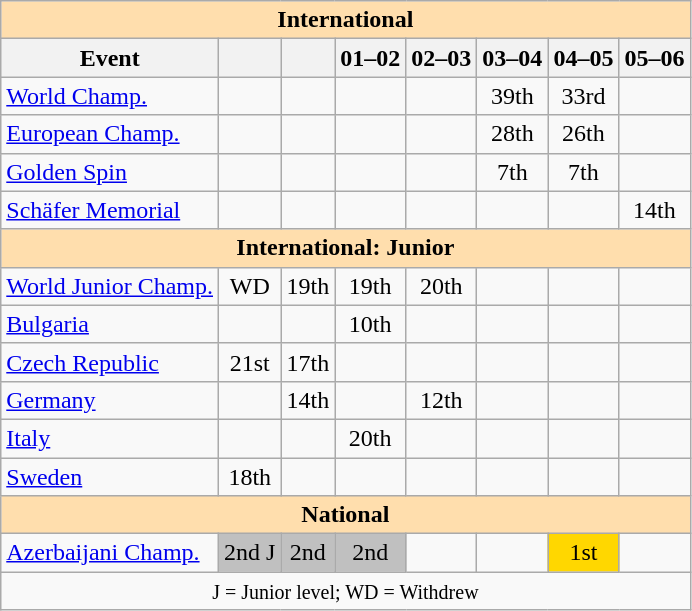<table class="wikitable" style="text-align:center">
<tr>
<th style="background-color: #ffdead; " colspan=8 align=center>International</th>
</tr>
<tr>
<th>Event</th>
<th></th>
<th></th>
<th>01–02</th>
<th>02–03</th>
<th>03–04</th>
<th>04–05</th>
<th>05–06</th>
</tr>
<tr>
<td align=left><a href='#'>World Champ.</a></td>
<td></td>
<td></td>
<td></td>
<td></td>
<td>39th</td>
<td>33rd</td>
<td></td>
</tr>
<tr>
<td align=left><a href='#'>European Champ.</a></td>
<td></td>
<td></td>
<td></td>
<td></td>
<td>28th</td>
<td>26th</td>
<td></td>
</tr>
<tr>
<td align=left><a href='#'>Golden Spin</a></td>
<td></td>
<td></td>
<td></td>
<td></td>
<td>7th</td>
<td>7th</td>
<td></td>
</tr>
<tr>
<td align=left><a href='#'>Schäfer Memorial</a></td>
<td></td>
<td></td>
<td></td>
<td></td>
<td></td>
<td></td>
<td>14th</td>
</tr>
<tr>
<th style="background-color: #ffdead; " colspan=8 align=center>International: Junior</th>
</tr>
<tr>
<td align=left><a href='#'>World Junior Champ.</a></td>
<td>WD</td>
<td>19th</td>
<td>19th</td>
<td>20th</td>
<td></td>
<td></td>
<td></td>
</tr>
<tr>
<td align=left> <a href='#'>Bulgaria</a></td>
<td></td>
<td></td>
<td>10th</td>
<td></td>
<td></td>
<td></td>
<td></td>
</tr>
<tr>
<td align=left> <a href='#'>Czech Republic</a></td>
<td>21st</td>
<td>17th</td>
<td></td>
<td></td>
<td></td>
<td></td>
<td></td>
</tr>
<tr>
<td align=left> <a href='#'>Germany</a></td>
<td></td>
<td>14th</td>
<td></td>
<td>12th</td>
<td></td>
<td></td>
<td></td>
</tr>
<tr>
<td align=left> <a href='#'>Italy</a></td>
<td></td>
<td></td>
<td>20th</td>
<td></td>
<td></td>
<td></td>
<td></td>
</tr>
<tr>
<td align=left> <a href='#'>Sweden</a></td>
<td>18th</td>
<td></td>
<td></td>
<td></td>
<td></td>
<td></td>
<td></td>
</tr>
<tr>
<th style="background-color: #ffdead; " colspan=8 align=center>National</th>
</tr>
<tr>
<td align=left><a href='#'>Azerbaijani Champ.</a></td>
<td bgcolor=silver>2nd J</td>
<td bgcolor=silver>2nd</td>
<td bgcolor=silver>2nd</td>
<td></td>
<td></td>
<td bgcolor=gold>1st</td>
<td></td>
</tr>
<tr>
<td colspan=8 align=center><small> J = Junior level; WD = Withdrew </small></td>
</tr>
</table>
